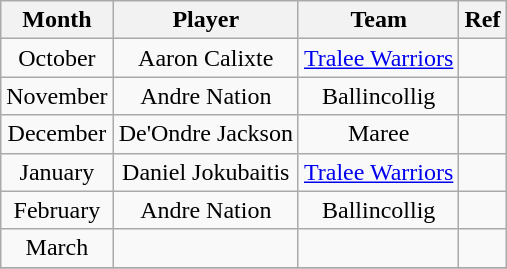<table class="wikitable" style="text-align:center">
<tr>
<th>Month</th>
<th>Player</th>
<th>Team</th>
<th>Ref</th>
</tr>
<tr>
<td>October</td>
<td>Aaron Calixte</td>
<td><a href='#'>Tralee Warriors</a></td>
<td></td>
</tr>
<tr>
<td>November</td>
<td>Andre Nation</td>
<td>Ballincollig</td>
<td></td>
</tr>
<tr>
<td>December</td>
<td>De'Ondre Jackson</td>
<td>Maree</td>
<td></td>
</tr>
<tr>
<td>January</td>
<td>Daniel Jokubaitis</td>
<td><a href='#'>Tralee Warriors</a></td>
<td></td>
</tr>
<tr>
<td>February</td>
<td>Andre Nation</td>
<td>Ballincollig</td>
<td></td>
</tr>
<tr>
<td>March</td>
<td></td>
<td></td>
<td></td>
</tr>
<tr>
</tr>
</table>
